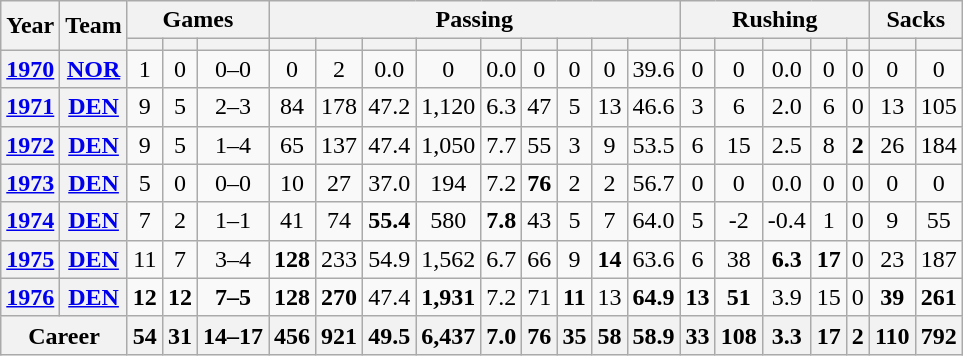<table class="wikitable" style="text-align:center;">
<tr>
<th rowspan="2">Year</th>
<th rowspan="2">Team</th>
<th colspan="3">Games</th>
<th colspan="9">Passing</th>
<th colspan="5">Rushing</th>
<th colspan="2">Sacks</th>
</tr>
<tr>
<th></th>
<th></th>
<th></th>
<th></th>
<th></th>
<th></th>
<th></th>
<th></th>
<th></th>
<th></th>
<th></th>
<th></th>
<th></th>
<th></th>
<th></th>
<th></th>
<th></th>
<th></th>
<th></th>
</tr>
<tr>
<th><a href='#'>1970</a></th>
<th><a href='#'>NOR</a></th>
<td>1</td>
<td>0</td>
<td>0–0</td>
<td>0</td>
<td>2</td>
<td>0.0</td>
<td>0</td>
<td>0.0</td>
<td>0</td>
<td>0</td>
<td>0</td>
<td>39.6</td>
<td>0</td>
<td>0</td>
<td>0.0</td>
<td>0</td>
<td>0</td>
<td>0</td>
<td>0</td>
</tr>
<tr>
<th><a href='#'>1971</a></th>
<th><a href='#'>DEN</a></th>
<td>9</td>
<td>5</td>
<td>2–3</td>
<td>84</td>
<td>178</td>
<td>47.2</td>
<td>1,120</td>
<td>6.3</td>
<td>47</td>
<td>5</td>
<td>13</td>
<td>46.6</td>
<td>3</td>
<td>6</td>
<td>2.0</td>
<td>6</td>
<td>0</td>
<td>13</td>
<td>105</td>
</tr>
<tr>
<th><a href='#'>1972</a></th>
<th><a href='#'>DEN</a></th>
<td>9</td>
<td>5</td>
<td>1–4</td>
<td>65</td>
<td>137</td>
<td>47.4</td>
<td>1,050</td>
<td>7.7</td>
<td>55</td>
<td>3</td>
<td>9</td>
<td>53.5</td>
<td>6</td>
<td>15</td>
<td>2.5</td>
<td>8</td>
<td><strong>2</strong></td>
<td>26</td>
<td>184</td>
</tr>
<tr>
<th><a href='#'>1973</a></th>
<th><a href='#'>DEN</a></th>
<td>5</td>
<td>0</td>
<td>0–0</td>
<td>10</td>
<td>27</td>
<td>37.0</td>
<td>194</td>
<td>7.2</td>
<td><strong>76</strong></td>
<td>2</td>
<td>2</td>
<td>56.7</td>
<td>0</td>
<td>0</td>
<td>0.0</td>
<td>0</td>
<td>0</td>
<td>0</td>
<td>0</td>
</tr>
<tr>
<th><a href='#'>1974</a></th>
<th><a href='#'>DEN</a></th>
<td>7</td>
<td>2</td>
<td>1–1</td>
<td>41</td>
<td>74</td>
<td><strong>55.4</strong></td>
<td>580</td>
<td><strong>7.8</strong></td>
<td>43</td>
<td>5</td>
<td>7</td>
<td>64.0</td>
<td>5</td>
<td>-2</td>
<td>-0.4</td>
<td>1</td>
<td>0</td>
<td>9</td>
<td>55</td>
</tr>
<tr>
<th><a href='#'>1975</a></th>
<th><a href='#'>DEN</a></th>
<td>11</td>
<td>7</td>
<td>3–4</td>
<td><strong>128</strong></td>
<td>233</td>
<td>54.9</td>
<td>1,562</td>
<td>6.7</td>
<td>66</td>
<td>9</td>
<td><strong>14</strong></td>
<td>63.6</td>
<td>6</td>
<td>38</td>
<td><strong>6.3</strong></td>
<td><strong>17</strong></td>
<td>0</td>
<td>23</td>
<td>187</td>
</tr>
<tr>
<th><a href='#'>1976</a></th>
<th><a href='#'>DEN</a></th>
<td><strong>12</strong></td>
<td><strong>12</strong></td>
<td><strong>7–5</strong></td>
<td><strong>128</strong></td>
<td><strong>270</strong></td>
<td>47.4</td>
<td><strong>1,931</strong></td>
<td>7.2</td>
<td>71</td>
<td><strong>11</strong></td>
<td>13</td>
<td><strong>64.9</strong></td>
<td><strong>13</strong></td>
<td><strong>51</strong></td>
<td>3.9</td>
<td>15</td>
<td>0</td>
<td><strong>39</strong></td>
<td><strong>261</strong></td>
</tr>
<tr>
<th colspan="2">Career</th>
<th>54</th>
<th>31</th>
<th>14–17</th>
<th>456</th>
<th>921</th>
<th>49.5</th>
<th>6,437</th>
<th>7.0</th>
<th>76</th>
<th>35</th>
<th>58</th>
<th>58.9</th>
<th>33</th>
<th>108</th>
<th>3.3</th>
<th>17</th>
<th>2</th>
<th>110</th>
<th>792</th>
</tr>
</table>
